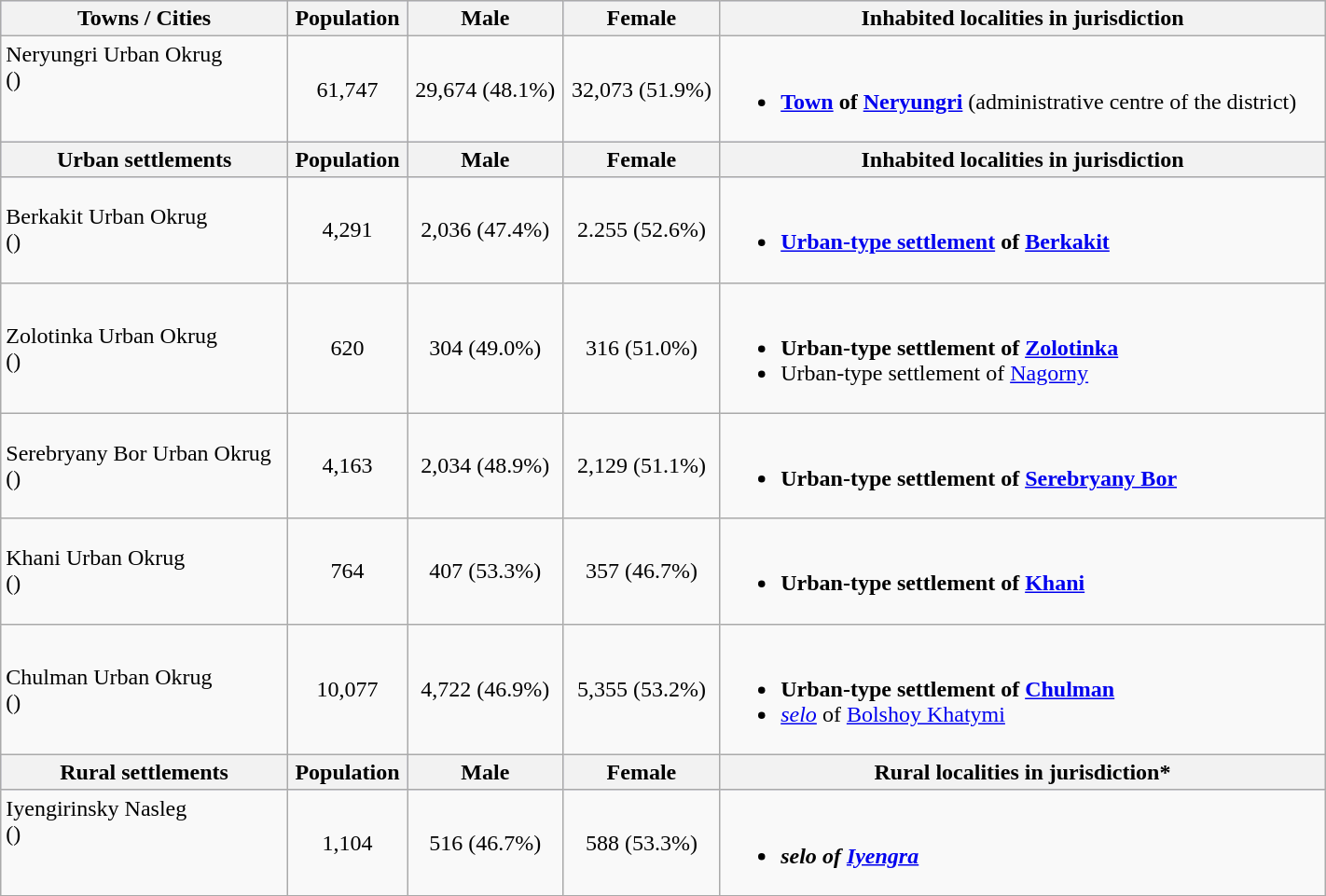<table class="wikitable" style="width:75%">
<tr bgcolor="#CCCCFF" align="left">
<th>Towns / Cities</th>
<th>Population</th>
<th>Male</th>
<th>Female</th>
<th>Inhabited localities in jurisdiction</th>
</tr>
<tr>
<td valign="top">Neryungri Urban Okrug<br>()</td>
<td align="center">61,747</td>
<td align="center">29,674 (48.1%)</td>
<td align="center">32,073 (51.9%)</td>
<td><br><ul><li><strong><a href='#'>Town</a> of <a href='#'>Neryungri</a></strong> (administrative centre of the district)</li></ul></td>
</tr>
<tr bgcolor="#CCCCFF" align="left">
<th>Urban settlements</th>
<th>Population</th>
<th>Male</th>
<th>Female</th>
<th>Inhabited localities in jurisdiction</th>
</tr>
<tr>
<td valign="center">Berkakit Urban Okrug<br>()</td>
<td align="center">4,291</td>
<td align="center">2,036 (47.4%)</td>
<td align="center">2.255 (52.6%)</td>
<td><br><ul><li><strong><a href='#'>Urban-type settlement</a> of <a href='#'>Berkakit</a></strong></li></ul></td>
</tr>
<tr>
<td valign="center">Zolotinka Urban Okrug<br>()</td>
<td align="center">620</td>
<td align="center">304 (49.0%)</td>
<td align="center">316 (51.0%)</td>
<td><br><ul><li><strong>Urban-type settlement of <a href='#'>Zolotinka</a></strong></li><li>Urban-type settlement of <a href='#'>Nagorny</a></li></ul></td>
</tr>
<tr>
<td valign="center">Serebryany Bor Urban Okrug<br>()</td>
<td align="center">4,163</td>
<td align="center">2,034 (48.9%)</td>
<td align="center">2,129 (51.1%)</td>
<td><br><ul><li><strong>Urban-type settlement of <a href='#'>Serebryany Bor</a></strong></li></ul></td>
</tr>
<tr>
<td valign="center">Khani Urban Okrug<br>()</td>
<td align="center">764</td>
<td align="center">407 (53.3%)</td>
<td align="center">357 (46.7%)</td>
<td><br><ul><li><strong>Urban-type settlement of <a href='#'>Khani</a></strong></li></ul></td>
</tr>
<tr>
<td valign="center">Chulman Urban Okrug<br>()</td>
<td align="center">10,077</td>
<td align="center">4,722 (46.9%)</td>
<td align="center">5,355 (53.2%)</td>
<td><br><ul><li><strong>Urban-type settlement of <a href='#'>Chulman</a></strong></li><li><em><a href='#'>selo</a></em> of <a href='#'>Bolshoy Khatymi</a></li></ul></td>
</tr>
<tr bgcolor="#CCCCFF" align="left">
<th>Rural settlements</th>
<th>Population</th>
<th>Male</th>
<th>Female</th>
<th>Rural localities in jurisdiction*</th>
</tr>
<tr>
<td valign="top">Iyengirinsky Nasleg<br>()</td>
<td align="center">1,104</td>
<td align="center">516 (46.7%)</td>
<td align="center">588 (53.3%)</td>
<td><br><ul><li><strong><em>selo<em> of <a href='#'>Iyengra</a><strong></li></ul></td>
</tr>
<tr>
</tr>
</table>
